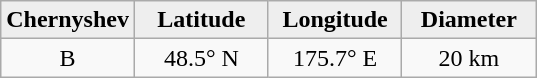<table class="wikitable">
<tr>
<th width="25%" style="background:#eeeeee;">Chernyshev</th>
<th width="25%" style="background:#eeeeee;">Latitude</th>
<th width="25%" style="background:#eeeeee;">Longitude</th>
<th width="25%" style="background:#eeeeee;">Diameter</th>
</tr>
<tr>
<td align="center">B</td>
<td align="center">48.5° N</td>
<td align="center">175.7° E</td>
<td align="center">20 km</td>
</tr>
</table>
